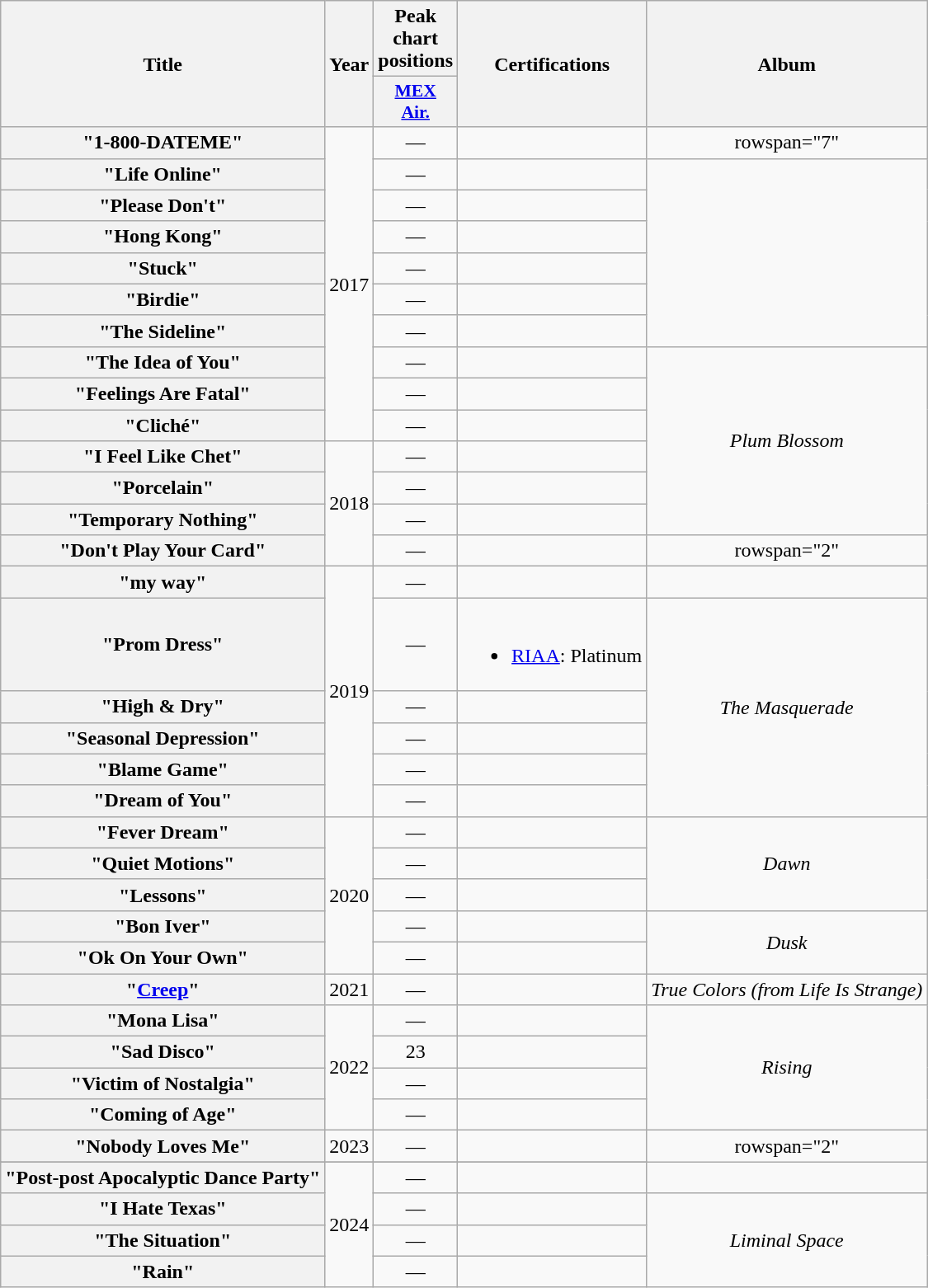<table class="wikitable plainrowheaders" style="text-align:center">
<tr>
<th scope="col" rowspan="2">Title</th>
<th scope="col" rowspan="2">Year</th>
<th scope="col" colspan="1">Peak chart positions</th>
<th scope="col" rowspan="2">Certifications</th>
<th scope="col" rowspan="2">Album</th>
</tr>
<tr>
<th scope="col" style="width:2.5em;font-size:90%;"><a href='#'>MEX<br>Air.</a><br></th>
</tr>
<tr>
<th scope="row">"1-800-DATEME"</th>
<td rowspan="10">2017</td>
<td>—</td>
<td></td>
<td>rowspan="7" </td>
</tr>
<tr>
<th scope="row">"Life Online"</th>
<td>—</td>
<td></td>
</tr>
<tr>
<th scope="row">"Please Don't"</th>
<td>—</td>
<td></td>
</tr>
<tr>
<th scope="row">"Hong Kong"</th>
<td>—</td>
<td></td>
</tr>
<tr>
<th scope="row">"Stuck"</th>
<td>—</td>
<td></td>
</tr>
<tr>
<th scope="row">"Birdie"</th>
<td>—</td>
<td></td>
</tr>
<tr>
<th scope="row">"The Sideline"</th>
<td>—</td>
<td></td>
</tr>
<tr>
<th scope="row">"The Idea of You"</th>
<td>—</td>
<td></td>
<td rowspan="6"><em>Plum Blossom</em></td>
</tr>
<tr>
<th scope="row">"Feelings Are Fatal"</th>
<td>—</td>
<td></td>
</tr>
<tr>
<th scope="row">"Cliché"</th>
<td>—</td>
<td></td>
</tr>
<tr>
<th scope="row">"I Feel Like Chet"</th>
<td rowspan="4">2018</td>
<td>—</td>
<td></td>
</tr>
<tr>
<th scope="row">"Porcelain"</th>
<td>—</td>
<td></td>
</tr>
<tr>
<th scope="row">"Temporary Nothing"</th>
<td>—</td>
<td></td>
</tr>
<tr>
<th scope="row">"Don't Play Your Card"</th>
<td>—</td>
<td></td>
<td>rowspan="2" </td>
</tr>
<tr>
<th scope="row">"my way"</th>
<td rowspan="6">2019</td>
<td>—</td>
<td></td>
</tr>
<tr>
<th scope="row">"Prom Dress"</th>
<td>—</td>
<td><br><ul><li><a href='#'>RIAA</a>: Platinum</li></ul></td>
<td rowspan="5"><em>The Masquerade</em></td>
</tr>
<tr>
<th scope="row">"High & Dry"</th>
<td>—</td>
<td></td>
</tr>
<tr>
<th scope="row">"Seasonal Depression"</th>
<td>—</td>
<td></td>
</tr>
<tr>
<th scope="row">"Blame Game"</th>
<td>—</td>
<td></td>
</tr>
<tr>
<th scope="row">"Dream of You"</th>
<td>—</td>
<td></td>
</tr>
<tr>
<th scope="row">"Fever Dream"</th>
<td rowspan="5">2020</td>
<td>—</td>
<td></td>
<td rowspan="3"><em>Dawn</em></td>
</tr>
<tr>
<th scope="row">"Quiet Motions"</th>
<td>—</td>
<td></td>
</tr>
<tr>
<th scope="row">"Lessons"</th>
<td>—</td>
<td></td>
</tr>
<tr>
<th scope="row">"Bon Iver"</th>
<td>—</td>
<td></td>
<td rowspan="2"><em>Dusk</em></td>
</tr>
<tr>
<th scope="row">"Ok On Your Own"<br></th>
<td>—</td>
<td></td>
</tr>
<tr>
<th scope="row">"<a href='#'>Creep</a>"</th>
<td>2021</td>
<td>—</td>
<td></td>
<td><em>True Colors (from Life Is Strange)</em></td>
</tr>
<tr>
<th scope="row">"Mona Lisa"</th>
<td rowspan="4">2022</td>
<td>—</td>
<td></td>
<td rowspan="4"><em>Rising</em></td>
</tr>
<tr>
<th scope="row">"Sad Disco"</th>
<td>23</td>
<td></td>
</tr>
<tr>
<th scope="row">"Victim of Nostalgia"</th>
<td>—</td>
<td></td>
</tr>
<tr>
<th scope="row">"Coming of Age"</th>
<td>—</td>
<td></td>
</tr>
<tr>
<th scope="row">"Nobody Loves Me"<br></th>
<td>2023</td>
<td>—</td>
<td></td>
<td>rowspan="2" </td>
</tr>
<tr>
</tr>
<tr>
<th scope="row">"Post-post Apocalyptic Dance Party"</th>
<td rowspan="4">2024</td>
<td>—</td>
<td></td>
</tr>
<tr>
<th scope="row">"I Hate Texas"</th>
<td>—</td>
<td></td>
<td rowspan="3"><em>Liminal Space</em></td>
</tr>
<tr>
<th scope="row">"The Situation"<br></th>
<td>—</td>
<td></td>
</tr>
<tr>
<th scope="row">"Rain"</th>
<td>—</td>
<td></td>
</tr>
</table>
